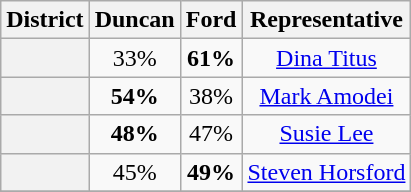<table class=wikitable>
<tr>
<th>District</th>
<th>Duncan</th>
<th>Ford</th>
<th>Representative</th>
</tr>
<tr align=center>
<th></th>
<td>33%</td>
<td><strong>61%</strong></td>
<td><a href='#'>Dina Titus</a></td>
</tr>
<tr align=center>
<th></th>
<td><strong>54%</strong></td>
<td>38%</td>
<td><a href='#'>Mark Amodei</a></td>
</tr>
<tr align=center>
<th></th>
<td><strong>48%</strong></td>
<td>47%</td>
<td><a href='#'>Susie Lee</a></td>
</tr>
<tr align=center>
<th></th>
<td>45%</td>
<td><strong>49%</strong></td>
<td><a href='#'>Steven Horsford</a></td>
</tr>
<tr align=center>
</tr>
</table>
